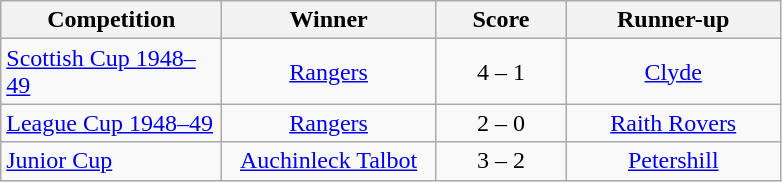<table class="wikitable" style="text-align: center;">
<tr>
<th width=140>Competition</th>
<th width=135>Winner</th>
<th width=80>Score</th>
<th width=135>Runner-up</th>
</tr>
<tr>
<td align=left><a href='#'>Scottish Cup 1948–49</a></td>
<td><a href='#'>Rangers</a></td>
<td align=center>4 – 1</td>
<td><a href='#'>Clyde</a></td>
</tr>
<tr>
<td align=left><a href='#'>League Cup 1948–49</a></td>
<td><a href='#'>Rangers</a></td>
<td align=center>2  – 0</td>
<td><a href='#'>Raith Rovers</a></td>
</tr>
<tr>
<td align=left><a href='#'>Junior Cup</a></td>
<td><a href='#'>Auchinleck Talbot</a></td>
<td align=center>3 – 2</td>
<td><a href='#'>Petershill</a></td>
</tr>
</table>
